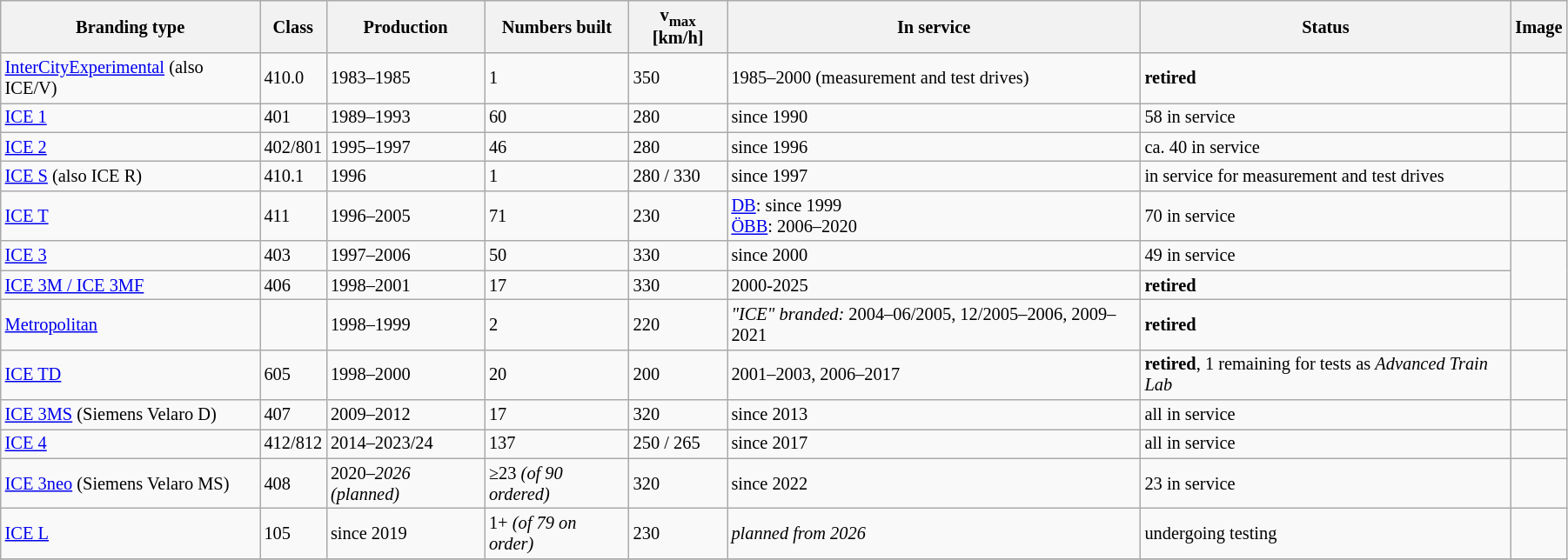<table class="wikitable sortable" style="font-size: 85%; width: 95%">
<tr>
<th>Branding type</th>
<th>Class</th>
<th>Production</th>
<th>Numbers built</th>
<th>v<sub>max</sub> [km/h]</th>
<th>In service</th>
<th>Status</th>
<th>Image</th>
</tr>
<tr>
<td><a href='#'>InterCityExperimental</a> (also ICE/V)</td>
<td>410.0</td>
<td>1983–1985</td>
<td>1</td>
<td>350</td>
<td>1985–2000 (measurement and test drives)</td>
<td><strong>retired</strong></td>
<td></td>
</tr>
<tr>
<td><a href='#'>ICE 1</a></td>
<td>401</td>
<td>1989–1993</td>
<td>60</td>
<td>280</td>
<td>since 1990</td>
<td>58 in service</td>
<td></td>
</tr>
<tr>
<td><a href='#'>ICE 2</a></td>
<td>402/801</td>
<td>1995–1997</td>
<td>46</td>
<td>280</td>
<td>since 1996</td>
<td>ca. 40 in service</td>
<td></td>
</tr>
<tr>
<td><a href='#'>ICE S</a> (also ICE R)</td>
<td>410.1</td>
<td>1996</td>
<td>1</td>
<td data-sort-value="330">280 / 330</td>
<td>since 1997</td>
<td>in service for measurement and test drives</td>
<td></td>
</tr>
<tr>
<td><a href='#'>ICE T</a></td>
<td>411</td>
<td>1996–2005</td>
<td>71</td>
<td>230</td>
<td><a href='#'>DB</a>: since 1999<br><a href='#'>ÖBB</a>: 2006–2020</td>
<td>70 in service</td>
<td></td>
</tr>
<tr>
<td><a href='#'>ICE 3</a></td>
<td>403</td>
<td>1997–2006</td>
<td>50</td>
<td>330</td>
<td>since 2000</td>
<td>49 in service</td>
<td rowspan="2"></td>
</tr>
<tr>
<td><a href='#'>ICE 3M / ICE 3MF</a></td>
<td>406</td>
<td>1998–2001</td>
<td>17</td>
<td>330</td>
<td>2000-2025</td>
<td><strong>retired</strong></td>
</tr>
<tr>
<td><a href='#'>Metropolitan</a></td>
<td></td>
<td>1998–1999</td>
<td>2</td>
<td>220</td>
<td><em>"ICE" branded:</em> 2004–06/2005, 12/2005–2006, 2009–2021</td>
<td><strong>retired</strong></td>
<td></td>
</tr>
<tr>
<td><a href='#'>ICE TD</a></td>
<td>605</td>
<td>1998–2000</td>
<td>20</td>
<td>200</td>
<td>2001–2003, 2006–2017</td>
<td><strong>retired</strong>, 1 remaining for tests as <em>Advanced Train Lab</em></td>
<td></td>
</tr>
<tr>
<td><a href='#'>ICE 3MS</a> (Siemens Velaro D)</td>
<td>407</td>
<td>2009–2012</td>
<td>17</td>
<td>320</td>
<td>since 2013</td>
<td>all in service</td>
<td></td>
</tr>
<tr>
<td><a href='#'>ICE 4</a></td>
<td>412/812</td>
<td>2014–2023/24</td>
<td>137</td>
<td data-sort-value="265">250 / 265</td>
<td>since 2017</td>
<td>all in service</td>
<td></td>
</tr>
<tr>
<td><a href='#'>ICE 3neo</a> (Siemens Velaro MS)</td>
<td>408</td>
<td>2020–<em>2026 (planned)</em></td>
<td>≥23 <em>(of 90 ordered)</em></td>
<td>320</td>
<td>since 2022</td>
<td>23 in service</td>
<td></td>
</tr>
<tr>
<td><a href='#'>ICE L</a></td>
<td>105</td>
<td>since 2019</td>
<td>1+ <em>(of 79 on order)</em></td>
<td>230</td>
<td><em>planned from 2026</em></td>
<td>undergoing testing</td>
<td></td>
</tr>
<tr>
</tr>
</table>
